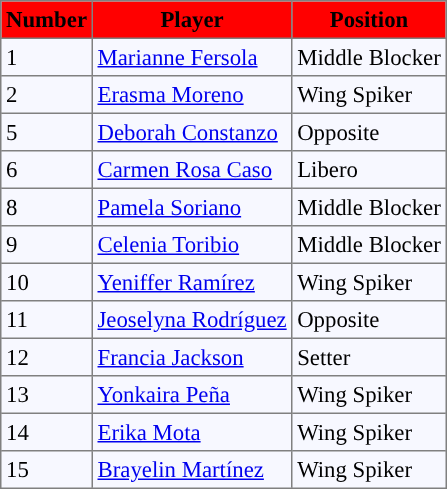<table bgcolor="#f7f8ff" cellpadding="3" cellspacing="0" border="1" style="font-size: 95%; border: gray solid 1px; border-collapse: collapse">
<tr bgcolor="#ff0000">
<td align=center><strong>Number</strong></td>
<td align=center><strong>Player</strong></td>
<td align=center><strong>Position</strong></td>
</tr>
<tr align="left">
<td>1</td>
<td> <a href='#'>Marianne Fersola</a></td>
<td>Middle Blocker</td>
</tr>
<tr align=left>
<td>2</td>
<td> <a href='#'>Erasma Moreno</a></td>
<td>Wing Spiker</td>
</tr>
<tr align="left">
<td>5</td>
<td> <a href='#'>Deborah Constanzo</a></td>
<td>Opposite</td>
</tr>
<tr align="left">
<td>6</td>
<td> <a href='#'>Carmen Rosa Caso</a></td>
<td>Libero</td>
</tr>
<tr align="left">
<td>8</td>
<td> <a href='#'>Pamela Soriano</a></td>
<td>Middle Blocker</td>
</tr>
<tr align="left">
<td>9</td>
<td> <a href='#'>Celenia Toribio</a></td>
<td>Middle Blocker</td>
</tr>
<tr align="left">
<td>10</td>
<td> <a href='#'>Yeniffer Ramírez</a></td>
<td>Wing Spiker</td>
</tr>
<tr align="left">
<td>11</td>
<td> <a href='#'>Jeoselyna Rodríguez</a></td>
<td>Opposite</td>
</tr>
<tr align="left">
<td>12</td>
<td> <a href='#'>Francia Jackson</a></td>
<td>Setter</td>
</tr>
<tr align="left">
<td>13</td>
<td> <a href='#'>Yonkaira Peña</a></td>
<td>Wing Spiker</td>
</tr>
<tr align="left">
<td>14</td>
<td> <a href='#'>Erika Mota</a></td>
<td>Wing Spiker</td>
</tr>
<tr align="left">
<td>15</td>
<td> <a href='#'>Brayelin Martínez</a></td>
<td>Wing Spiker</td>
</tr>
</table>
